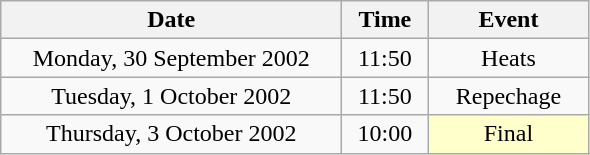<table class = "wikitable" style="text-align:center;">
<tr>
<th width=220>Date</th>
<th width=50>Time</th>
<th width=100>Event</th>
</tr>
<tr>
<td>Monday, 30 September 2002</td>
<td>11:50</td>
<td>Heats</td>
</tr>
<tr>
<td>Tuesday, 1 October 2002</td>
<td>11:50</td>
<td>Repechage</td>
</tr>
<tr>
<td>Thursday, 3 October 2002</td>
<td>10:00</td>
<td bgcolor=ffffcc>Final</td>
</tr>
</table>
